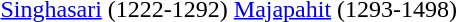<table - valign=top>
<tr>
<td colspan=100% style="text-align:center"><br> <a href='#'>Singhasari</a> (1222-1292)</td>
<td colspan=100% style="text-align:center"><br> <a href='#'>Majapahit</a> (1293-1498)</td>
</tr>
</table>
